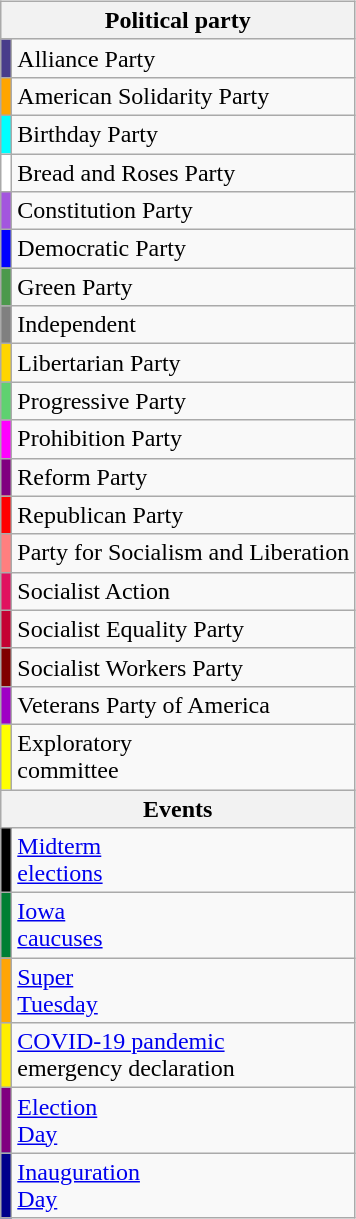<table class="wikitable"  style="float:right; margin:11px">
<tr>
<th colspan=2>Political party</th>
</tr>
<tr>
<td style="background:#483D8B;"></td>
<td>Alliance Party</td>
</tr>
<tr>
<td style="background:#FFA500;"></td>
<td>American Solidarity Party</td>
</tr>
<tr>
<td style="background:#00FFFF;"></td>
<td>Birthday Party </td>
</tr>
<tr>
<td style="background:#FFFFFF;"></td>
<td>Bread and Roses Party</td>
</tr>
<tr>
<td style="background:#A356DE;"></td>
<td>Constitution Party</td>
</tr>
<tr>
<td style="background:#00f;"></td>
<td>Democratic Party</td>
</tr>
<tr>
<td style="background:#4C994C;"></td>
<td>Green Party</td>
</tr>
<tr>
<td style="background:#808080;"></td>
<td>Independent</td>
</tr>
<tr>
<td style="background:#fed501;"></td>
<td>Libertarian Party</td>
</tr>
<tr>
<td style="background:#5FD170;"></td>
<td>Progressive Party</td>
</tr>
<tr>
<td style="background:#FF00FF;"></td>
<td>Prohibition Party</td>
</tr>
<tr>
<td style="background:#800080;"></td>
<td>Reform Party</td>
</tr>
<tr>
<td style="background:#f00;"></td>
<td>Republican Party</td>
</tr>
<tr>
<td style="background:#FF7F7F;"></td>
<td>Party for Socialism and Liberation</td>
</tr>
<tr>
<td style="background:#E0115F;"></td>
<td>Socialist Action</td>
</tr>
<tr>
<td style="background:#C40233;"></td>
<td>Socialist Equality Party</td>
</tr>
<tr>
<td style="background:#800000;"></td>
<td>Socialist Workers Party</td>
</tr>
<tr>
<td style="background:#9F00C5;"></td>
<td>Veterans Party of America</td>
</tr>
<tr>
<td style="background:#ff0;"></td>
<td>Exploratory<br>committee</td>
</tr>
<tr>
<th colspan=2>Events</th>
</tr>
<tr>
<td style="background:#000000;"></td>
<td><a href='#'>Midterm<br> elections</a></td>
</tr>
<tr>
<td style="background:#007f33;"></td>
<td><a href='#'>Iowa<br> caucuses</a></td>
</tr>
<tr>
<td style="background:#FFA505"></td>
<td><a href='#'>Super<br> Tuesday</a></td>
</tr>
<tr>
<td style="background:#ffee00"></td>
<td><a href='#'>COVID-19 pandemic</a> <br> emergency declaration</td>
</tr>
<tr>
<td style="background:purple"></td>
<td><a href='#'>Election<br> Day</a></td>
</tr>
<tr>
<td style="background:darkblue"></td>
<td><a href='#'>Inauguration<br> Day</a></td>
</tr>
</table>
